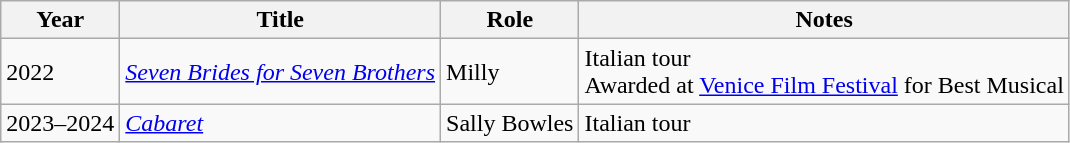<table class="wikitable">
<tr>
<th>Year</th>
<th>Title</th>
<th>Role</th>
<th>Notes</th>
</tr>
<tr>
<td>2022</td>
<td><em><a href='#'>Seven Brides for Seven Brothers</a></em></td>
<td>Milly</td>
<td>Italian tour <br> Awarded at <a href='#'>Venice Film Festival</a> for Best Musical</td>
</tr>
<tr>
<td>2023–2024</td>
<td><em><a href='#'>Cabaret</a></em></td>
<td>Sally Bowles</td>
<td>Italian tour</td>
</tr>
</table>
